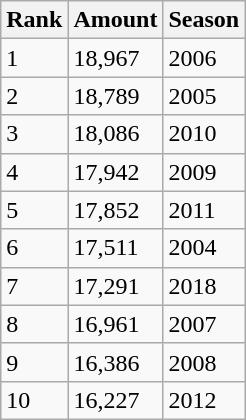<table class="wikitable" style="text-align:left;">
<tr>
<th>Rank</th>
<th>Amount</th>
<th>Season</th>
</tr>
<tr>
<td>1</td>
<td style="text-align:left;">18,967</td>
<td>2006</td>
</tr>
<tr>
<td>2</td>
<td style="text-align:left;">18,789</td>
<td>2005</td>
</tr>
<tr>
<td>3</td>
<td style="text-align:left;">18,086</td>
<td>2010</td>
</tr>
<tr>
<td>4</td>
<td style="text-align:left;">17,942</td>
<td>2009</td>
</tr>
<tr>
<td>5</td>
<td style="text-align:left;">17,852</td>
<td>2011</td>
</tr>
<tr>
<td>6</td>
<td style="text-align:left;">17,511</td>
<td>2004</td>
</tr>
<tr>
<td>7</td>
<td style="text-align:left;">17,291</td>
<td>2018</td>
</tr>
<tr>
<td>8</td>
<td style="text-align:left;">16,961</td>
<td>2007</td>
</tr>
<tr>
<td>9</td>
<td style="text-align:left;">16,386</td>
<td>2008</td>
</tr>
<tr>
<td>10</td>
<td style="text-align:left;">16,227</td>
<td>2012</td>
</tr>
</table>
